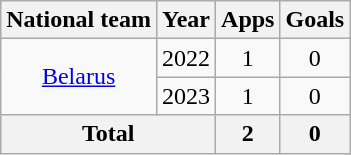<table class=wikitable style=text-align:center>
<tr>
<th>National team</th>
<th>Year</th>
<th>Apps</th>
<th>Goals</th>
</tr>
<tr>
<td rowspan="2"><a href='#'>Belarus</a></td>
<td>2022</td>
<td>1</td>
<td>0</td>
</tr>
<tr>
<td>2023</td>
<td>1</td>
<td>0</td>
</tr>
<tr>
<th colspan=2>Total</th>
<th>2</th>
<th>0</th>
</tr>
</table>
